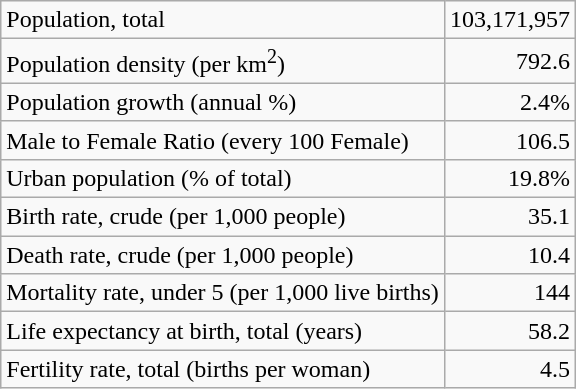<table class="wikitable">
<tr>
<td>Population, total</td>
<td style="text-align: right;">103,171,957</td>
</tr>
<tr>
<td>Population density (per km<sup>2</sup>)</td>
<td style="text-align: right;">792.6</td>
</tr>
<tr>
<td>Population growth (annual %)</td>
<td style="text-align: right;">2.4%</td>
</tr>
<tr>
<td>Male to Female Ratio (every 100 Female)</td>
<td style="text-align: right;">106.5</td>
</tr>
<tr>
<td>Urban population (% of total)</td>
<td style="text-align: right;">19.8%</td>
</tr>
<tr>
<td>Birth rate, crude (per 1,000 people)</td>
<td style="text-align: right;">35.1</td>
</tr>
<tr>
<td>Death rate, crude (per 1,000 people)</td>
<td style="text-align: right;">10.4</td>
</tr>
<tr>
<td>Mortality rate, under 5 (per 1,000 live births)</td>
<td style="text-align: right;">144</td>
</tr>
<tr>
<td>Life expectancy at birth, total (years)</td>
<td style="text-align: right;">58.2</td>
</tr>
<tr>
<td>Fertility rate, total (births per woman)</td>
<td style="text-align: right;">4.5</td>
</tr>
</table>
